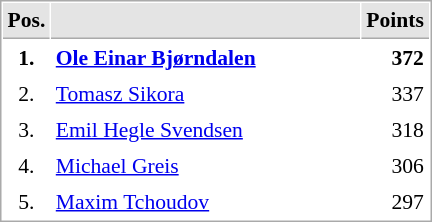<table cellspacing="1" cellpadding="3" style="border:1px solid #AAAAAA;font-size:90%">
<tr bgcolor="#E4E4E4">
<th style="border-bottom:1px solid #AAAAAA" width=10>Pos.</th>
<th style="border-bottom:1px solid #AAAAAA" width=200></th>
<th style="border-bottom:1px solid #AAAAAA" width=20>Points</th>
</tr>
<tr>
<td align="center"><strong>1.</strong></td>
<td> <strong><a href='#'>Ole Einar Bjørndalen</a></strong></td>
<td align="right"><strong>372</strong></td>
</tr>
<tr>
<td align="center">2.</td>
<td> <a href='#'>Tomasz Sikora</a></td>
<td align="right">337</td>
</tr>
<tr>
<td align="center">3.</td>
<td> <a href='#'>Emil Hegle Svendsen</a></td>
<td align="right">318</td>
</tr>
<tr>
<td align="center">4.</td>
<td> <a href='#'>Michael Greis</a></td>
<td align="right">306</td>
</tr>
<tr>
<td align="center">5.</td>
<td> <a href='#'>Maxim Tchoudov</a></td>
<td align="right">297</td>
</tr>
</table>
